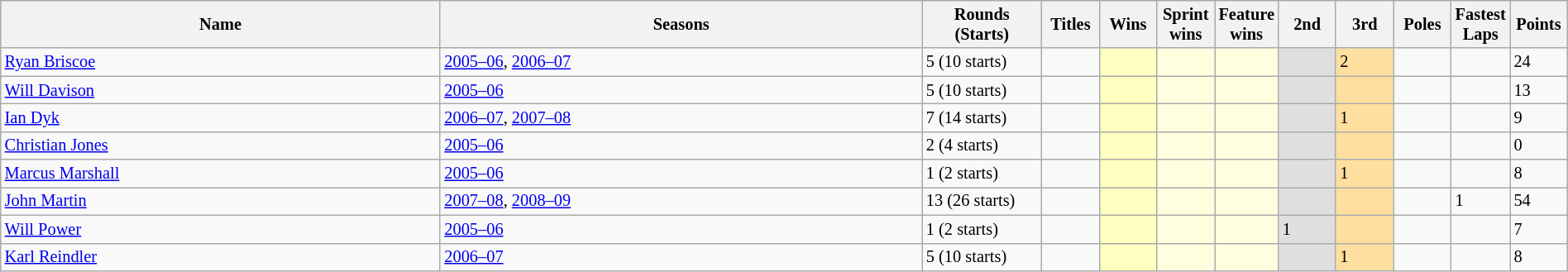<table class="wikitable sortable" style="font-size: 85%" width="100%">
<tr>
<th>Name</th>
<th>Seasons</th>
<th width=90px>Rounds<br>(Starts)</th>
<th width=40px>Titles</th>
<th width=40px>Wins</th>
<th width=40px>Sprint<br>wins</th>
<th width=40px>Feature<br>wins</th>
<th width=40px>2nd</th>
<th width=40px>3rd</th>
<th width=40px>Poles</th>
<th width=40px>Fastest<br>Laps</th>
<th width=40px>Points</th>
</tr>
<tr>
<td><a href='#'>Ryan Briscoe</a></td>
<td><a href='#'>2005–06</a>, <a href='#'>2006–07</a></td>
<td>5 (10 starts)</td>
<td></td>
<td style="background:#FFFFBF;"></td>
<td style="background:#FFFFDF;"></td>
<td style="background:#FFFFDF;"></td>
<td style="background:#DFDFDF;"></td>
<td style="background:#FFDF9F;">2</td>
<td></td>
<td></td>
<td>24</td>
</tr>
<tr>
<td><a href='#'>Will Davison</a></td>
<td><a href='#'>2005–06</a></td>
<td>5 (10 starts)</td>
<td></td>
<td style="background:#FFFFBF;"></td>
<td style="background:#FFFFDF;"></td>
<td style="background:#FFFFDF;"></td>
<td style="background:#DFDFDF;"></td>
<td style="background:#FFDF9F;"></td>
<td></td>
<td></td>
<td>13</td>
</tr>
<tr>
<td><a href='#'>Ian Dyk</a></td>
<td><a href='#'>2006–07</a>, <a href='#'>2007–08</a></td>
<td>7 (14 starts)</td>
<td></td>
<td style="background:#FFFFBF;"></td>
<td style="background:#FFFFDF;"></td>
<td style="background:#FFFFDF;"></td>
<td style="background:#DFDFDF;"></td>
<td style="background:#FFDF9F;">1</td>
<td></td>
<td></td>
<td>9</td>
</tr>
<tr>
<td><a href='#'>Christian Jones</a></td>
<td><a href='#'>2005–06</a></td>
<td>2 (4 starts)</td>
<td></td>
<td style="background:#FFFFBF;"></td>
<td style="background:#FFFFDF;"></td>
<td style="background:#FFFFDF;"></td>
<td style="background:#DFDFDF;"></td>
<td style="background:#FFDF9F;"></td>
<td></td>
<td></td>
<td>0</td>
</tr>
<tr>
<td><a href='#'>Marcus Marshall</a></td>
<td><a href='#'>2005–06</a></td>
<td>1 (2 starts)</td>
<td></td>
<td style="background:#FFFFBF;"></td>
<td style="background:#FFFFDF;"></td>
<td style="background:#FFFFDF;"></td>
<td style="background:#DFDFDF;"></td>
<td style="background:#FFDF9F;">1</td>
<td></td>
<td></td>
<td>8</td>
</tr>
<tr>
<td><a href='#'>John Martin</a></td>
<td><a href='#'>2007–08</a>, <a href='#'>2008–09</a></td>
<td>13 (26 starts)</td>
<td></td>
<td style="background:#FFFFBF;"></td>
<td style="background:#FFFFDF;"></td>
<td style="background:#FFFFDF;"></td>
<td style="background:#DFDFDF;"></td>
<td style="background:#FFDF9F;"></td>
<td></td>
<td>1</td>
<td>54</td>
</tr>
<tr>
<td><a href='#'>Will Power</a></td>
<td><a href='#'>2005–06</a></td>
<td>1 (2 starts)</td>
<td></td>
<td style="background:#FFFFBF;"></td>
<td style="background:#FFFFDF;"></td>
<td style="background:#FFFFDF;"></td>
<td style="background:#DFDFDF;">1</td>
<td style="background:#FFDF9F;"></td>
<td></td>
<td></td>
<td>7</td>
</tr>
<tr>
<td><a href='#'>Karl Reindler</a></td>
<td><a href='#'>2006–07</a></td>
<td>5 (10 starts)</td>
<td></td>
<td style="background:#FFFFBF;"></td>
<td style="background:#FFFFDF;"></td>
<td style="background:#FFFFDF;"></td>
<td style="background:#DFDFDF;"></td>
<td style="background:#FFDF9F;">1</td>
<td></td>
<td></td>
<td>8</td>
</tr>
</table>
